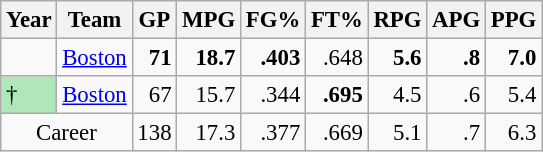<table class="wikitable sortable" style="font-size:95%; text-align:right;">
<tr>
<th>Year</th>
<th>Team</th>
<th>GP</th>
<th>MPG</th>
<th>FG%</th>
<th>FT%</th>
<th>RPG</th>
<th>APG</th>
<th>PPG</th>
</tr>
<tr>
<td style="text-align:left;"></td>
<td style="text-align:left;"><a href='#'>Boston</a></td>
<td><strong>71</strong></td>
<td><strong>18.7</strong></td>
<td><strong>.403</strong></td>
<td>.648</td>
<td><strong>5.6</strong></td>
<td><strong>.8</strong></td>
<td><strong>7.0</strong></td>
</tr>
<tr>
<td style="text-align:left;background:#afe6ba;">†</td>
<td style="text-align:left;"><a href='#'>Boston</a></td>
<td>67</td>
<td>15.7</td>
<td>.344</td>
<td><strong>.695</strong></td>
<td>4.5</td>
<td>.6</td>
<td>5.4</td>
</tr>
<tr class="sortbottom">
<td style="text-align:center;" colspan="2">Career</td>
<td>138</td>
<td>17.3</td>
<td>.377</td>
<td>.669</td>
<td>5.1</td>
<td>.7</td>
<td>6.3</td>
</tr>
</table>
